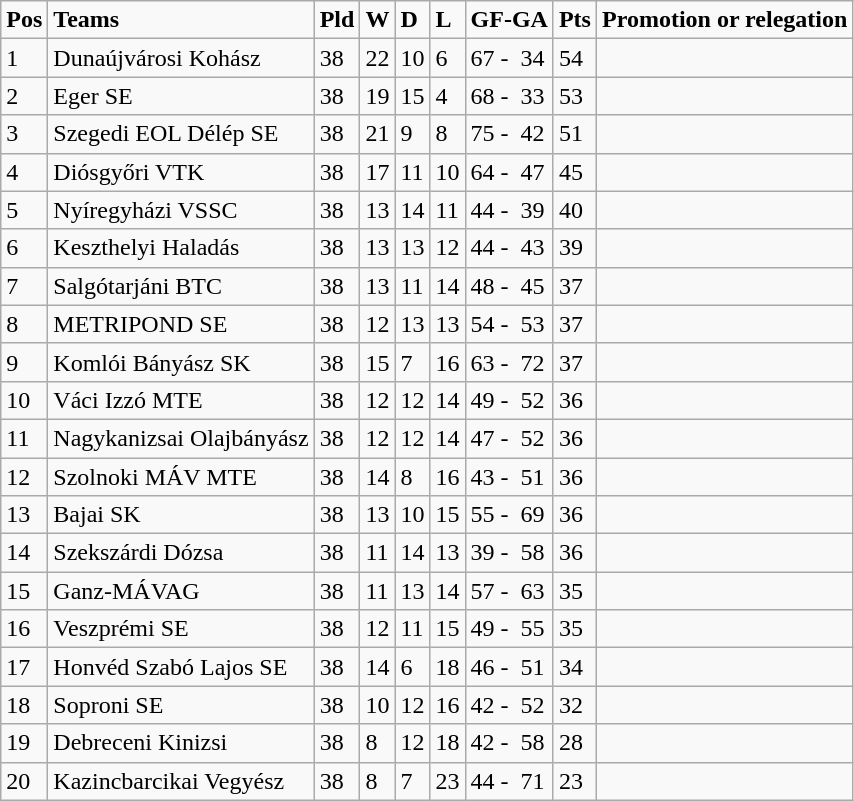<table class="wikitable">
<tr>
<td><strong>Pos</strong></td>
<td><strong>Teams</strong></td>
<td><strong>Pld</strong></td>
<td><strong>W</strong></td>
<td><strong>D</strong></td>
<td><strong>L</strong></td>
<td><strong>GF-GA</strong></td>
<td><strong>Pts</strong></td>
<td><strong>Promotion or relegation</strong></td>
</tr>
<tr>
<td>1</td>
<td>Dunaújvárosi Kohász</td>
<td>38</td>
<td>22</td>
<td>10</td>
<td>6</td>
<td>67 -  34</td>
<td>54</td>
<td></td>
</tr>
<tr>
<td>2</td>
<td>Eger SE</td>
<td>38</td>
<td>19</td>
<td>15</td>
<td>4</td>
<td>68 -  33</td>
<td>53</td>
<td></td>
</tr>
<tr>
<td>3</td>
<td>Szegedi EOL Délép SE</td>
<td>38</td>
<td>21</td>
<td>9</td>
<td>8</td>
<td>75 -  42</td>
<td>51</td>
<td></td>
</tr>
<tr>
<td>4</td>
<td>Diósgyőri VTK</td>
<td>38</td>
<td>17</td>
<td>11</td>
<td>10</td>
<td>64 -  47</td>
<td>45</td>
<td></td>
</tr>
<tr>
<td>5</td>
<td>Nyíregyházi VSSC</td>
<td>38</td>
<td>13</td>
<td>14</td>
<td>11</td>
<td>44 -  39</td>
<td>40</td>
<td></td>
</tr>
<tr>
<td>6</td>
<td>Keszthelyi Haladás</td>
<td>38</td>
<td>13</td>
<td>13</td>
<td>12</td>
<td>44 -  43</td>
<td>39</td>
<td></td>
</tr>
<tr>
<td>7</td>
<td>Salgótarjáni BTC</td>
<td>38</td>
<td>13</td>
<td>11</td>
<td>14</td>
<td>48 -  45</td>
<td>37</td>
<td></td>
</tr>
<tr>
<td>8</td>
<td>METRIPOND SE</td>
<td>38</td>
<td>12</td>
<td>13</td>
<td>13</td>
<td>54 -  53</td>
<td>37</td>
<td></td>
</tr>
<tr>
<td>9</td>
<td>Komlói Bányász SK</td>
<td>38</td>
<td>15</td>
<td>7</td>
<td>16</td>
<td>63 -  72</td>
<td>37</td>
<td></td>
</tr>
<tr>
<td>10</td>
<td>Váci Izzó MTE</td>
<td>38</td>
<td>12</td>
<td>12</td>
<td>14</td>
<td>49 -  52</td>
<td>36</td>
<td></td>
</tr>
<tr>
<td>11</td>
<td>Nagykanizsai Olajbányász</td>
<td>38</td>
<td>12</td>
<td>12</td>
<td>14</td>
<td>47 -  52</td>
<td>36</td>
<td></td>
</tr>
<tr>
<td>12</td>
<td>Szolnoki MÁV MTE</td>
<td>38</td>
<td>14</td>
<td>8</td>
<td>16</td>
<td>43 -  51</td>
<td>36</td>
<td></td>
</tr>
<tr>
<td>13</td>
<td>Bajai SK</td>
<td>38</td>
<td>13</td>
<td>10</td>
<td>15</td>
<td>55 -  69</td>
<td>36</td>
<td></td>
</tr>
<tr>
<td>14</td>
<td>Szekszárdi Dózsa</td>
<td>38</td>
<td>11</td>
<td>14</td>
<td>13</td>
<td>39 -  58</td>
<td>36</td>
<td></td>
</tr>
<tr>
<td>15</td>
<td>Ganz-MÁVAG</td>
<td>38</td>
<td>11</td>
<td>13</td>
<td>14</td>
<td>57 -  63</td>
<td>35</td>
<td></td>
</tr>
<tr>
<td>16</td>
<td>Veszprémi SE</td>
<td>38</td>
<td>12</td>
<td>11</td>
<td>15</td>
<td>49 -  55</td>
<td>35</td>
<td></td>
</tr>
<tr>
<td>17</td>
<td>Honvéd Szabó Lajos SE</td>
<td>38</td>
<td>14</td>
<td>6</td>
<td>18</td>
<td>46 -  51</td>
<td>34</td>
<td></td>
</tr>
<tr>
<td>18</td>
<td>Soproni SE</td>
<td>38</td>
<td>10</td>
<td>12</td>
<td>16</td>
<td>42 -  52</td>
<td>32</td>
<td></td>
</tr>
<tr>
<td>19</td>
<td>Debreceni Kinizsi</td>
<td>38</td>
<td>8</td>
<td>12</td>
<td>18</td>
<td>42 -  58</td>
<td>28</td>
<td></td>
</tr>
<tr>
<td>20</td>
<td>Kazincbarcikai Vegyész</td>
<td>38</td>
<td>8</td>
<td>7</td>
<td>23</td>
<td>44 -  71</td>
<td>23</td>
<td></td>
</tr>
</table>
